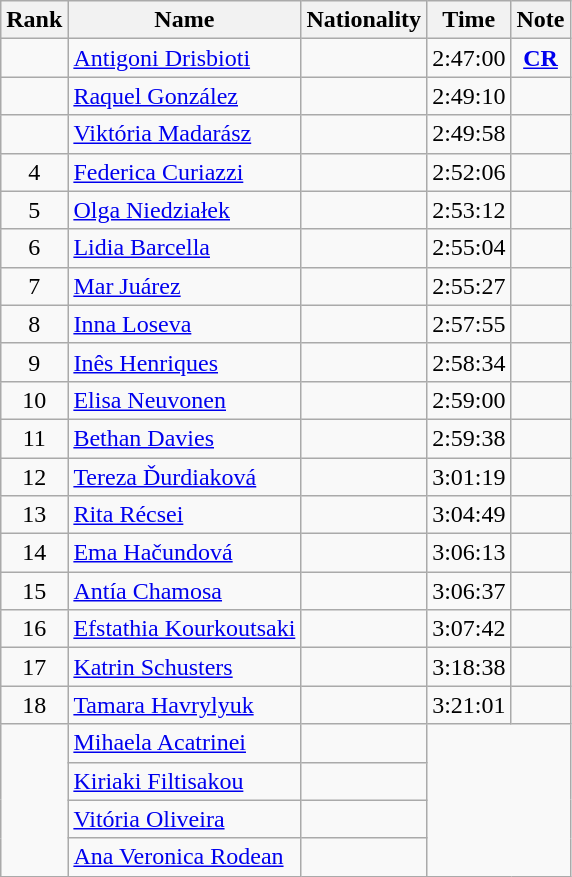<table class="wikitable sortable"  style="text-align:center">
<tr>
<th>Rank</th>
<th>Name</th>
<th>Nationality</th>
<th>Time</th>
<th>Note</th>
</tr>
<tr>
<td></td>
<td align=left><a href='#'>Antigoni Drisbioti</a></td>
<td align=left></td>
<td>2:47:00</td>
<td><strong><a href='#'>CR</a></strong></td>
</tr>
<tr>
<td></td>
<td align=left><a href='#'>Raquel González</a></td>
<td align=left></td>
<td>2:49:10</td>
<td></td>
</tr>
<tr>
<td></td>
<td align=left><a href='#'>Viktória Madarász</a></td>
<td align=left></td>
<td>2:49:58</td>
<td></td>
</tr>
<tr>
<td>4</td>
<td align=left><a href='#'>Federica Curiazzi</a></td>
<td align=left></td>
<td>2:52:06</td>
<td></td>
</tr>
<tr>
<td>5</td>
<td align=left><a href='#'>Olga Niedziałek</a></td>
<td align=left></td>
<td>2:53:12</td>
<td></td>
</tr>
<tr>
<td>6</td>
<td align=left><a href='#'>Lidia Barcella</a></td>
<td align=left></td>
<td>2:55:04</td>
<td></td>
</tr>
<tr>
<td>7</td>
<td align=left><a href='#'>Mar Juárez</a></td>
<td align=left></td>
<td>2:55:27</td>
<td></td>
</tr>
<tr>
<td>8</td>
<td align=left><a href='#'>Inna Loseva</a></td>
<td align=left></td>
<td>2:57:55</td>
<td></td>
</tr>
<tr>
<td>9</td>
<td align=left><a href='#'>Inês Henriques</a></td>
<td align=left></td>
<td>2:58:34</td>
<td></td>
</tr>
<tr>
<td>10</td>
<td align=left><a href='#'>Elisa Neuvonen</a></td>
<td align=left></td>
<td>2:59:00</td>
<td></td>
</tr>
<tr>
<td>11</td>
<td align=left><a href='#'>Bethan Davies</a></td>
<td align=left></td>
<td>2:59:38</td>
<td></td>
</tr>
<tr>
<td>12</td>
<td align=left><a href='#'>Tereza Ďurdiaková</a></td>
<td align=left></td>
<td>3:01:19</td>
<td></td>
</tr>
<tr>
<td>13</td>
<td align=left><a href='#'>Rita Récsei</a></td>
<td align=left></td>
<td>3:04:49</td>
<td></td>
</tr>
<tr>
<td>14</td>
<td align=left><a href='#'>Ema Hačundová</a></td>
<td align=left></td>
<td>3:06:13</td>
<td></td>
</tr>
<tr>
<td>15</td>
<td align=left><a href='#'>Antía Chamosa</a></td>
<td align=left></td>
<td>3:06:37</td>
<td></td>
</tr>
<tr>
<td>16</td>
<td align=left><a href='#'>Efstathia Kourkoutsaki</a></td>
<td align=left></td>
<td>3:07:42</td>
<td></td>
</tr>
<tr>
<td>17</td>
<td align=left><a href='#'>Katrin Schusters</a></td>
<td align=left></td>
<td>3:18:38</td>
<td></td>
</tr>
<tr>
<td>18</td>
<td align=left><a href='#'>Tamara Havrylyuk</a></td>
<td align=left></td>
<td>3:21:01</td>
<td></td>
</tr>
<tr>
<td rowspan=4></td>
<td align=left><a href='#'>Mihaela Acatrinei</a></td>
<td align=left></td>
<td colspan=2 rowspan=4></td>
</tr>
<tr>
<td align=left><a href='#'>Kiriaki Filtisakou</a></td>
<td align=left></td>
</tr>
<tr>
<td align=left><a href='#'>Vitória Oliveira</a></td>
<td align=left></td>
</tr>
<tr>
<td align=left><a href='#'>Ana Veronica Rodean</a></td>
<td align=left></td>
</tr>
</table>
